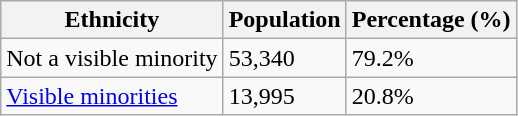<table class="wikitable">
<tr>
<th>Ethnicity</th>
<th>Population</th>
<th>Percentage (%)</th>
</tr>
<tr>
<td>Not a visible minority</td>
<td>53,340</td>
<td>79.2%</td>
</tr>
<tr>
<td><a href='#'>Visible minorities</a></td>
<td>13,995</td>
<td>20.8%</td>
</tr>
</table>
